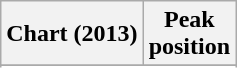<table class="wikitable sortable plainrowheaders">
<tr>
<th>Chart (2013)</th>
<th>Peak<br>position</th>
</tr>
<tr>
</tr>
<tr>
</tr>
<tr>
</tr>
</table>
